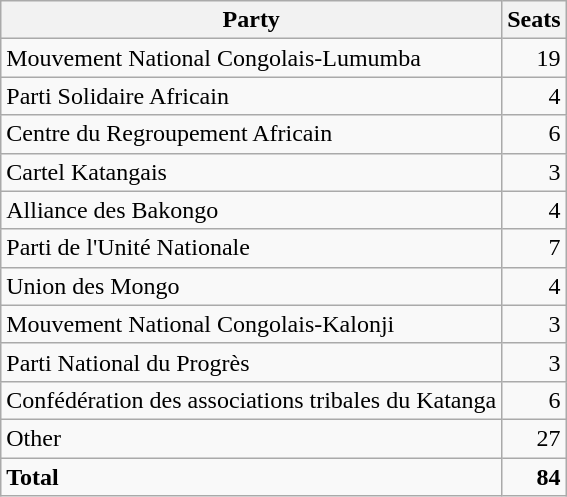<table class=wikitable style=text-align:right>
<tr>
<th>Party</th>
<th>Seats</th>
</tr>
<tr>
<td align=left>Mouvement National Congolais-Lumumba</td>
<td>19</td>
</tr>
<tr>
<td align=left>Parti Solidaire Africain</td>
<td>4</td>
</tr>
<tr>
<td align=left>Centre du Regroupement Africain</td>
<td>6</td>
</tr>
<tr>
<td align=left>Cartel Katangais</td>
<td>3</td>
</tr>
<tr>
<td align=left>Alliance des Bakongo</td>
<td>4</td>
</tr>
<tr>
<td align=left>Parti de l'Unité Nationale</td>
<td>7</td>
</tr>
<tr>
<td align=left>Union des Mongo</td>
<td>4</td>
</tr>
<tr>
<td align=left>Mouvement National Congolais-Kalonji</td>
<td>3</td>
</tr>
<tr>
<td align=left>Parti National du Progrès</td>
<td>3</td>
</tr>
<tr>
<td align=left>Confédération des associations tribales du Katanga</td>
<td>6</td>
</tr>
<tr>
<td align=left>Other</td>
<td>27</td>
</tr>
<tr>
<td align=left><strong>Total</strong></td>
<td><strong>84</strong></td>
</tr>
</table>
